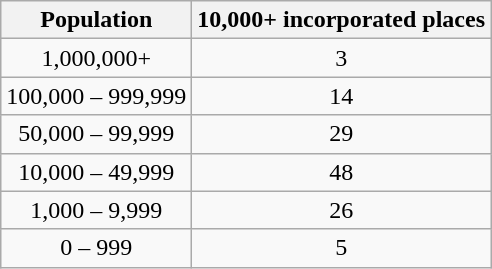<table class="wikitable">
<tr>
<th>Population</th>
<th>10,000+ incorporated places</th>
</tr>
<tr>
<td align=center>1,000,000+</td>
<td align=center>3</td>
</tr>
<tr>
<td align=center>100,000 – 999,999</td>
<td align=center>14</td>
</tr>
<tr>
<td align=center>50,000 – 99,999</td>
<td align=center>29</td>
</tr>
<tr>
<td align=center>10,000 – 49,999</td>
<td align=center>48</td>
</tr>
<tr>
<td align=center>1,000 – 9,999</td>
<td align=center>26</td>
</tr>
<tr>
<td align=center>0 – 999</td>
<td align=center>5</td>
</tr>
</table>
